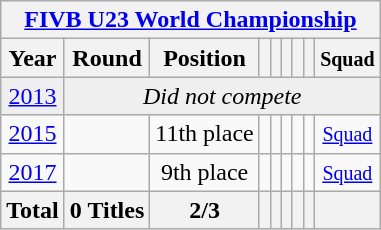<table class="wikitable" style="text-align: center;">
<tr>
<th colspan=9><a href='#'>FIVB U23 World Championship</a></th>
</tr>
<tr>
<th>Year</th>
<th>Round</th>
<th>Position</th>
<th></th>
<th></th>
<th></th>
<th></th>
<th></th>
<th><small>Squad</small></th>
</tr>
<tr bgcolor="efefef">
<td> <a href='#'>2013</a></td>
<td colspan="8" rowspan=1><em>Did not compete</em></td>
</tr>
<tr>
<td> <a href='#'>2015</a></td>
<td></td>
<td>11th place</td>
<td></td>
<td></td>
<td></td>
<td></td>
<td></td>
<td><small><a href='#'>Squad</a></small></td>
</tr>
<tr>
<td> <a href='#'>2017</a></td>
<td></td>
<td>9th place</td>
<td></td>
<td></td>
<td></td>
<td></td>
<td></td>
<td><small><a href='#'>Squad</a></small></td>
</tr>
<tr>
<th>Total</th>
<th>0 Titles</th>
<th>2/3</th>
<th></th>
<th></th>
<th></th>
<th></th>
<th></th>
<th></th>
</tr>
</table>
